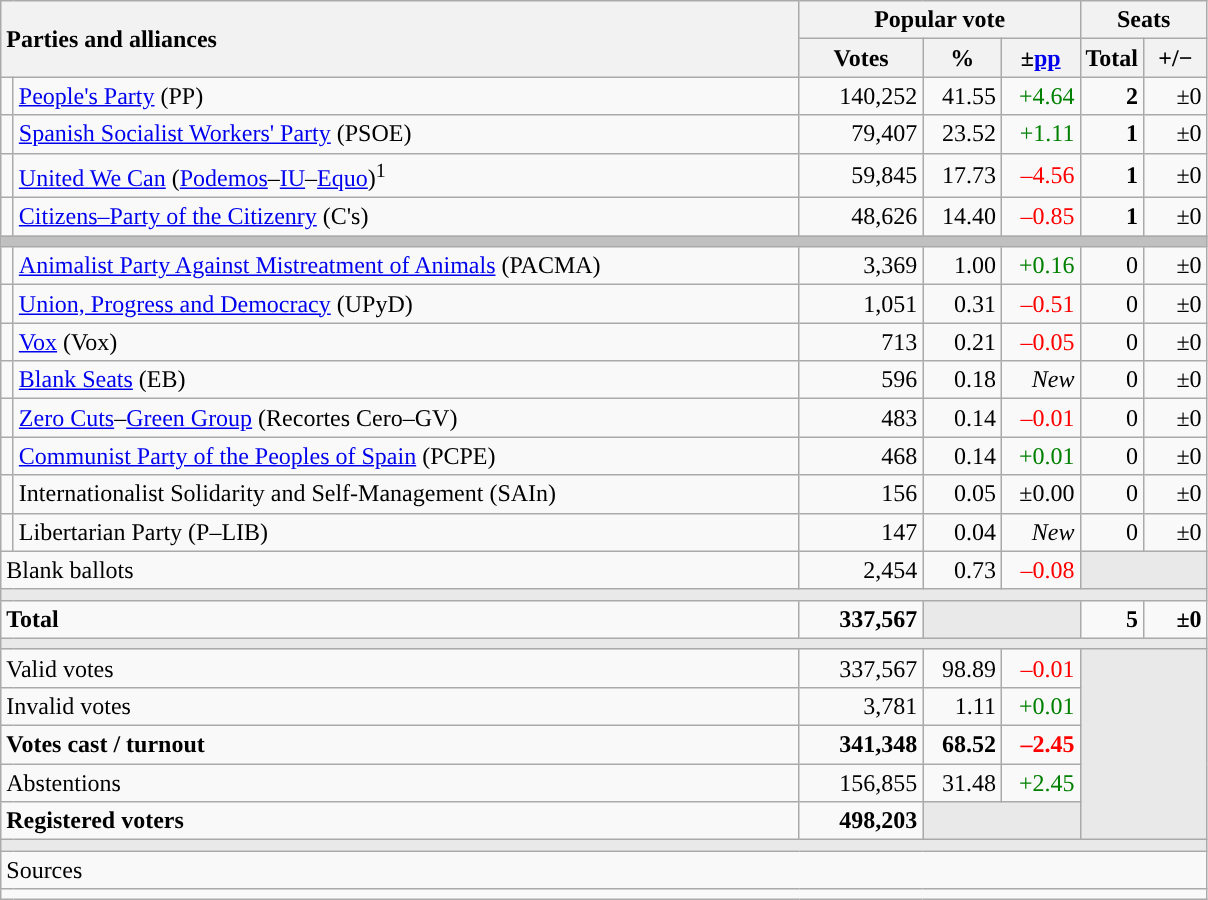<table class="wikitable" style="text-align:right;">
<tr>
<th style="text-align:left;" rowspan="2" colspan="2" width="525">Parties and alliances</th>
<th colspan="3">Popular vote</th>
<th colspan="2">Seats</th>
</tr>
<tr>
<th width="75">Votes</th>
<th width="45">%</th>
<th width="45">±<a href='#'>pp</a></th>
<th width="35">Total</th>
<th width="35">+/−</th>
</tr>
<tr>
<td width="1" style="color:inherit;background:"></td>
<td align="left"><a href='#'>People's Party</a> (PP)</td>
<td>140,252</td>
<td>41.55</td>
<td style="color:green;">+4.64</td>
<td><strong>2</strong></td>
<td>±0</td>
</tr>
<tr>
<td style="color:inherit;background:"></td>
<td align="left"><a href='#'>Spanish Socialist Workers' Party</a> (PSOE)</td>
<td>79,407</td>
<td>23.52</td>
<td style="color:green;">+1.11</td>
<td><strong>1</strong></td>
<td>±0</td>
</tr>
<tr>
<td style="color:inherit;background:"></td>
<td align="left"><a href='#'>United We Can</a> (<a href='#'>Podemos</a>–<a href='#'>IU</a>–<a href='#'>Equo</a>)<sup>1</sup></td>
<td>59,845</td>
<td>17.73</td>
<td style="color:red;">–4.56</td>
<td><strong>1</strong></td>
<td>±0</td>
</tr>
<tr>
<td style="color:inherit;background:"></td>
<td align="left"><a href='#'>Citizens–Party of the Citizenry</a> (C's)</td>
<td>48,626</td>
<td>14.40</td>
<td style="color:red;">–0.85</td>
<td><strong>1</strong></td>
<td>±0</td>
</tr>
<tr>
<td colspan="7" bgcolor="#C0C0C0"></td>
</tr>
<tr>
<td style="color:inherit;background:"></td>
<td align="left"><a href='#'>Animalist Party Against Mistreatment of Animals</a> (PACMA)</td>
<td>3,369</td>
<td>1.00</td>
<td style="color:green;">+0.16</td>
<td>0</td>
<td>±0</td>
</tr>
<tr>
<td style="color:inherit;background:"></td>
<td align="left"><a href='#'>Union, Progress and Democracy</a> (UPyD)</td>
<td>1,051</td>
<td>0.31</td>
<td style="color:red;">–0.51</td>
<td>0</td>
<td>±0</td>
</tr>
<tr>
<td style="color:inherit;background:"></td>
<td align="left"><a href='#'>Vox</a> (Vox)</td>
<td>713</td>
<td>0.21</td>
<td style="color:red;">–0.05</td>
<td>0</td>
<td>±0</td>
</tr>
<tr>
<td style="color:inherit;background:"></td>
<td align="left"><a href='#'>Blank Seats</a> (EB)</td>
<td>596</td>
<td>0.18</td>
<td><em>New</em></td>
<td>0</td>
<td>±0</td>
</tr>
<tr>
<td style="color:inherit;background:"></td>
<td align="left"><a href='#'>Zero Cuts</a>–<a href='#'>Green Group</a> (Recortes Cero–GV)</td>
<td>483</td>
<td>0.14</td>
<td style="color:red;">–0.01</td>
<td>0</td>
<td>±0</td>
</tr>
<tr>
<td style="color:inherit;background:"></td>
<td align="left"><a href='#'>Communist Party of the Peoples of Spain</a> (PCPE)</td>
<td>468</td>
<td>0.14</td>
<td style="color:green;">+0.01</td>
<td>0</td>
<td>±0</td>
</tr>
<tr>
<td style="color:inherit;background:"></td>
<td align="left">Internationalist Solidarity and Self-Management (SAIn)</td>
<td>156</td>
<td>0.05</td>
<td>±0.00</td>
<td>0</td>
<td>±0</td>
</tr>
<tr>
<td style="color:inherit;background:"></td>
<td align="left">Libertarian Party (P–LIB)</td>
<td>147</td>
<td>0.04</td>
<td><em>New</em></td>
<td>0</td>
<td>±0</td>
</tr>
<tr>
<td align="left" colspan="2">Blank ballots</td>
<td>2,454</td>
<td>0.73</td>
<td style="color:red;">–0.08</td>
<td bgcolor="#E9E9E9" colspan="2"></td>
</tr>
<tr>
<td colspan="7" bgcolor="#E9E9E9"></td>
</tr>
<tr style="font-weight:bold;">
<td align="left" colspan="2">Total</td>
<td>337,567</td>
<td bgcolor="#E9E9E9" colspan="2"></td>
<td>5</td>
<td>±0</td>
</tr>
<tr>
<td colspan="7" bgcolor="#E9E9E9"></td>
</tr>
<tr>
<td align="left" colspan="2">Valid votes</td>
<td>337,567</td>
<td>98.89</td>
<td style="color:red;">–0.01</td>
<td bgcolor="#E9E9E9" colspan="2" rowspan="5"></td>
</tr>
<tr>
<td align="left" colspan="2">Invalid votes</td>
<td>3,781</td>
<td>1.11</td>
<td style="color:green;">+0.01</td>
</tr>
<tr style="font-weight:bold;">
<td align="left" colspan="2">Votes cast / turnout</td>
<td>341,348</td>
<td>68.52</td>
<td style="color:red;">–2.45</td>
</tr>
<tr>
<td align="left" colspan="2">Abstentions</td>
<td>156,855</td>
<td>31.48</td>
<td style="color:green;">+2.45</td>
</tr>
<tr style="font-weight:bold;">
<td align="left" colspan="2">Registered voters</td>
<td>498,203</td>
<td bgcolor="#E9E9E9" colspan="2"></td>
</tr>
<tr>
<td colspan="7" bgcolor="#E9E9E9"></td>
</tr>
<tr>
<td align="left" colspan="7">Sources</td>
</tr>
<tr>
<td colspan="7" style="text-align:left; max-width:790px;"></td>
</tr>
</table>
